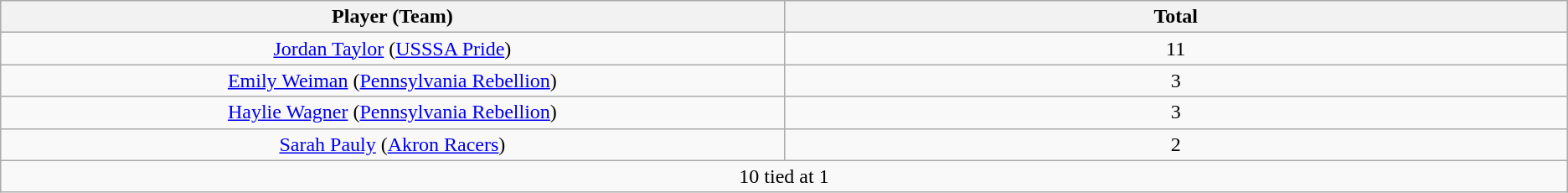<table class="wikitable" style="text-align:center;">
<tr>
<th style="width:15%;">Player (Team)</th>
<th style="width:15%;">Total</th>
</tr>
<tr>
<td><a href='#'>Jordan Taylor</a> (<a href='#'>USSSA Pride</a>)</td>
<td>11</td>
</tr>
<tr>
<td><a href='#'>Emily Weiman</a> (<a href='#'>Pennsylvania Rebellion</a>)</td>
<td>3</td>
</tr>
<tr>
<td><a href='#'>Haylie Wagner</a> (<a href='#'>Pennsylvania Rebellion</a>)</td>
<td>3</td>
</tr>
<tr>
<td><a href='#'>Sarah Pauly</a> (<a href='#'>Akron Racers</a>)</td>
<td>2</td>
</tr>
<tr>
<td colspan=2>10 tied at 1</td>
</tr>
</table>
